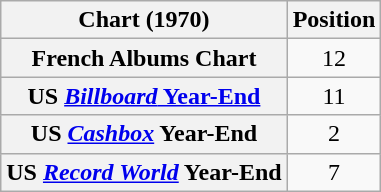<table class="wikitable sortable plainrowheaders" style="text-align:center">
<tr>
<th scope="col">Chart (1970)</th>
<th scope="col">Position</th>
</tr>
<tr>
<th scope="row">French Albums Chart</th>
<td>12</td>
</tr>
<tr>
<th scope="row">US <a href='#'><em>Billboard</em> Year-End</a></th>
<td>11</td>
</tr>
<tr>
<th scope="row">US <em><a href='#'>Cashbox</a></em> Year-End</th>
<td>2</td>
</tr>
<tr>
<th scope="row">US <em><a href='#'>Record World</a></em> Year-End</th>
<td>7</td>
</tr>
</table>
